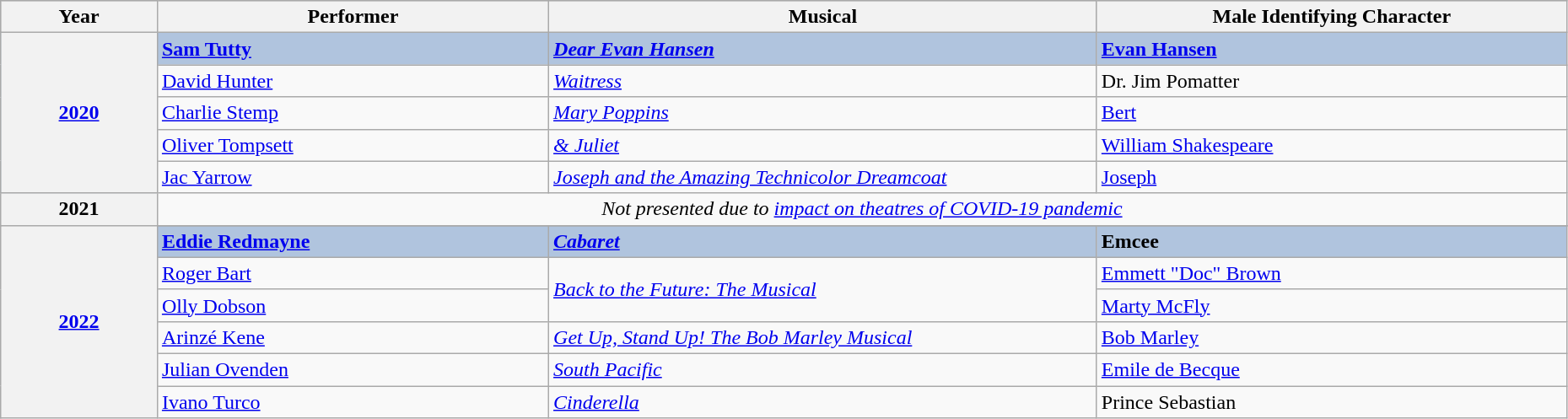<table class="wikitable" style="width:98%;">
<tr style="background:#bebebe;">
<th style="width:10%;">Year</th>
<th style="width:25%;">Performer</th>
<th style="width:35%;">Musical</th>
<th style="width:30%;">Male Identifying Character</th>
</tr>
<tr style="background:#B0C4DE">
<th rowspan=5 align="center"><a href='#'>2020</a></th>
<td><strong><a href='#'>Sam Tutty</a></strong></td>
<td><strong><em><a href='#'>Dear Evan Hansen</a></em></strong></td>
<td><strong><a href='#'>Evan Hansen</a></strong></td>
</tr>
<tr>
<td><a href='#'>David Hunter</a></td>
<td><em><a href='#'>Waitress</a></em></td>
<td>Dr. Jim Pomatter</td>
</tr>
<tr>
<td><a href='#'>Charlie Stemp</a></td>
<td><em><a href='#'>Mary Poppins</a></em></td>
<td><a href='#'>Bert</a></td>
</tr>
<tr>
<td><a href='#'>Oliver Tompsett</a></td>
<td><em><a href='#'>& Juliet</a></em></td>
<td><a href='#'>William Shakespeare</a></td>
</tr>
<tr>
<td><a href='#'>Jac Yarrow</a></td>
<td><em><a href='#'>Joseph and the Amazing Technicolor Dreamcoat</a></em></td>
<td><a href='#'>Joseph</a></td>
</tr>
<tr>
<th align="center">2021</th>
<td colspan=3 align="center"><em>Not presented due to <a href='#'>impact on theatres of COVID-19 pandemic</a></em></td>
</tr>
<tr>
<th rowspan=7 align="center"><a href='#'>2022</a></th>
</tr>
<tr style="background:#B0C4DE">
<td><strong><a href='#'>Eddie Redmayne</a></strong></td>
<td><strong><em><a href='#'>Cabaret</a></em></strong></td>
<td><strong>Emcee</strong></td>
</tr>
<tr>
<td><a href='#'>Roger Bart</a></td>
<td rowspan=2><em><a href='#'>Back to the Future: The Musical</a></em></td>
<td><a href='#'>Emmett "Doc" Brown</a></td>
</tr>
<tr>
<td><a href='#'>Olly Dobson</a></td>
<td><a href='#'>Marty McFly</a></td>
</tr>
<tr>
<td><a href='#'>Arinzé Kene</a></td>
<td><em><a href='#'>Get Up, Stand Up! The Bob Marley Musical</a></em></td>
<td><a href='#'>Bob Marley</a></td>
</tr>
<tr>
<td><a href='#'>Julian Ovenden</a></td>
<td><em><a href='#'>South Pacific</a></em></td>
<td><a href='#'>Emile de Becque</a></td>
</tr>
<tr>
<td><a href='#'>Ivano Turco</a></td>
<td><em><a href='#'>Cinderella</a></em></td>
<td>Prince Sebastian</td>
</tr>
</table>
